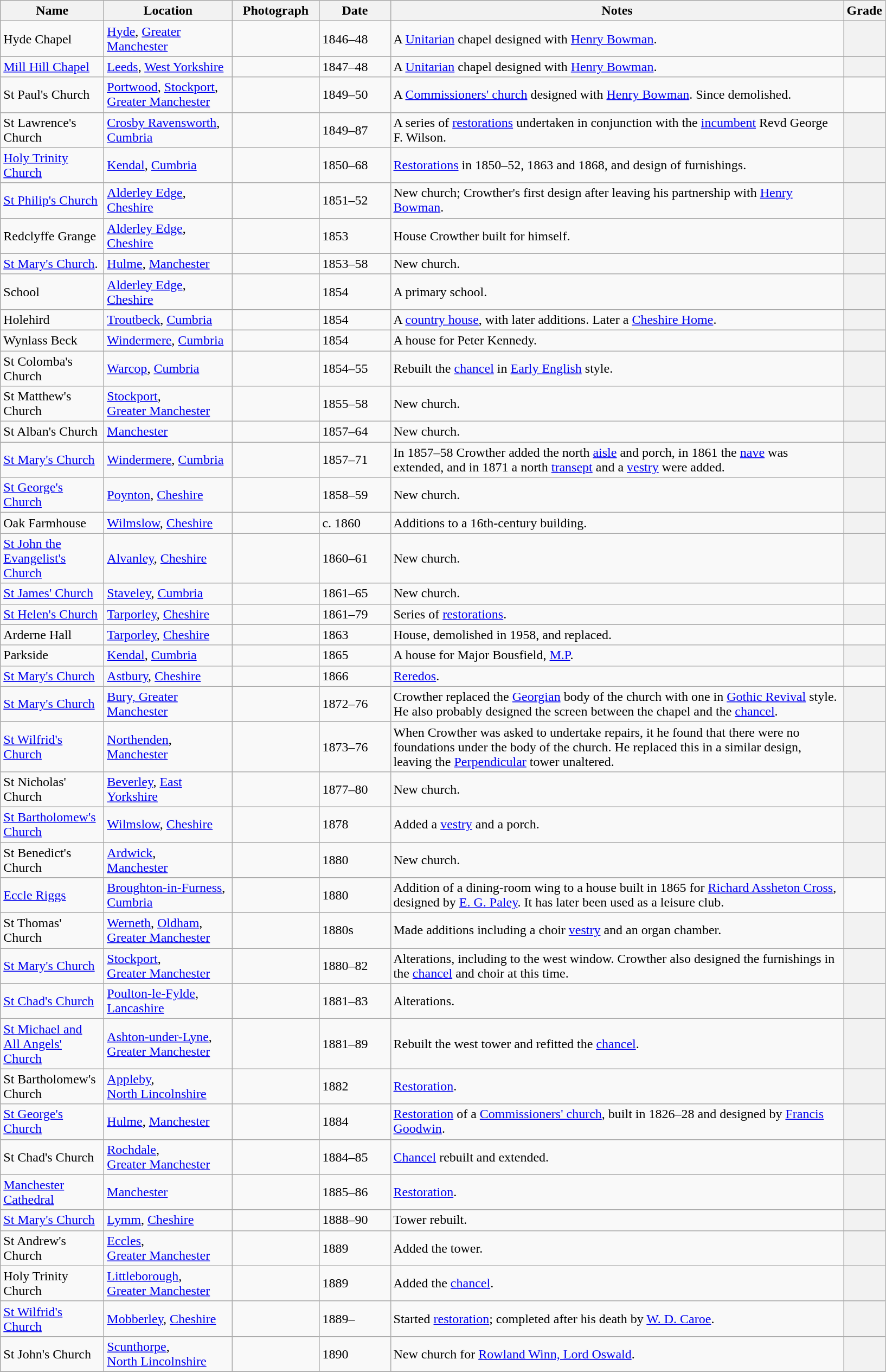<table class="wikitable sortable">
<tr>
<th style="width:120px">Name</th>
<th style="width:150px">Location</th>
<th style="width:100px" class="unsortable">Photograph</th>
<th style="width:80px">Date</th>
<th style="width:550px" class="unsortable">Notes</th>
<th style="width:24px">Grade</th>
</tr>
<tr>
<td>Hyde Chapel</td>
<td><a href='#'>Hyde</a>, <a href='#'>Greater Manchester</a><br><small></small></td>
<td></td>
<td>1846–48</td>
<td>A <a href='#'>Unitarian</a> chapel designed with <a href='#'>Henry Bowman</a>.</td>
<th></th>
</tr>
<tr>
<td><a href='#'>Mill Hill Chapel</a></td>
<td><a href='#'>Leeds</a>, <a href='#'>West Yorkshire</a><br><small></small></td>
<td></td>
<td>1847–48</td>
<td>A <a href='#'>Unitarian</a> chapel designed with <a href='#'>Henry Bowman</a>.</td>
<th></th>
</tr>
<tr>
<td>St Paul's Church</td>
<td><a href='#'>Portwood</a>, <a href='#'>Stockport</a>,<br><a href='#'>Greater Manchester</a></td>
<td></td>
<td>1849–50</td>
<td>A <a href='#'>Commissioners' church</a> designed with <a href='#'>Henry Bowman</a>.  Since demolished.</td>
<td></td>
</tr>
<tr>
<td>St Lawrence's Church</td>
<td><a href='#'>Crosby Ravensworth</a>, <a href='#'>Cumbria</a><br><small></small></td>
<td></td>
<td>1849–87</td>
<td>A series of <a href='#'>restorations</a> undertaken in conjunction with the <a href='#'>incumbent</a> Revd George F. Wilson.</td>
<th></th>
</tr>
<tr>
<td><a href='#'>Holy Trinity Church</a></td>
<td><a href='#'>Kendal</a>, <a href='#'>Cumbria</a><br><small></small></td>
<td></td>
<td>1850–68</td>
<td><a href='#'>Restorations</a> in 1850–52, 1863 and 1868, and design of furnishings.</td>
<th></th>
</tr>
<tr>
<td><a href='#'>St Philip's Church</a></td>
<td><a href='#'>Alderley Edge</a>, <a href='#'>Cheshire</a><br><small></small></td>
<td></td>
<td>1851–52</td>
<td>New church; Crowther's first design after leaving his partnership with <a href='#'>Henry Bowman</a>.</td>
<th></th>
</tr>
<tr>
<td>Redclyffe Grange</td>
<td><a href='#'>Alderley Edge</a>, <a href='#'>Cheshire</a><br><small></small></td>
<td></td>
<td>1853</td>
<td>House Crowther built for himself.</td>
<th></th>
</tr>
<tr>
<td><a href='#'>St Mary's Church</a>.</td>
<td><a href='#'>Hulme</a>, <a href='#'>Manchester</a><br><small></small></td>
<td></td>
<td>1853–58</td>
<td>New church.</td>
<th></th>
</tr>
<tr>
<td>School</td>
<td><a href='#'>Alderley Edge</a>, <a href='#'>Cheshire</a><br><small></small></td>
<td></td>
<td>1854</td>
<td>A primary school.</td>
<th></th>
</tr>
<tr>
<td>Holehird</td>
<td><a href='#'>Troutbeck</a>, <a href='#'>Cumbria</a><br><small></small></td>
<td></td>
<td>1854</td>
<td>A <a href='#'>country house</a>, with later additions.  Later a <a href='#'>Cheshire Home</a>.</td>
<th></th>
</tr>
<tr>
<td>Wynlass Beck</td>
<td><a href='#'>Windermere</a>, <a href='#'>Cumbria</a><br><small></small></td>
<td></td>
<td>1854</td>
<td>A house for Peter Kennedy.</td>
<th></th>
</tr>
<tr>
<td>St Colomba's Church</td>
<td><a href='#'>Warcop</a>, <a href='#'>Cumbria</a><br><small></small></td>
<td></td>
<td>1854–55</td>
<td>Rebuilt the <a href='#'>chancel</a> in <a href='#'>Early English</a> style.</td>
<th></th>
</tr>
<tr>
<td>St Matthew's Church</td>
<td><a href='#'>Stockport</a>,<br><a href='#'>Greater Manchester</a><br><small></small></td>
<td></td>
<td>1855–58</td>
<td>New church.</td>
<th></th>
</tr>
<tr>
<td>St Alban's Church</td>
<td><a href='#'>Manchester</a></td>
<td></td>
<td>1857–64</td>
<td>New church.</td>
<th></th>
</tr>
<tr>
<td><a href='#'>St Mary's Church</a></td>
<td><a href='#'>Windermere</a>, <a href='#'>Cumbria</a><br><small></small></td>
<td></td>
<td>1857–71</td>
<td>In 1857–58 Crowther added the north <a href='#'>aisle</a> and porch, in 1861 the <a href='#'>nave</a> was extended, and in 1871 a north <a href='#'>transept</a> and a <a href='#'>vestry</a> were added.</td>
<th></th>
</tr>
<tr>
<td><a href='#'>St George's Church</a></td>
<td><a href='#'>Poynton</a>, <a href='#'>Cheshire</a><br><small></small></td>
<td></td>
<td>1858–59</td>
<td>New church.</td>
<th></th>
</tr>
<tr>
<td>Oak Farmhouse</td>
<td><a href='#'>Wilmslow</a>, <a href='#'>Cheshire</a><br><small></small></td>
<td></td>
<td>c. 1860</td>
<td>Additions to a 16th-century building.</td>
<th></th>
</tr>
<tr>
<td><a href='#'>St John the Evangelist's Church</a></td>
<td><a href='#'>Alvanley</a>, <a href='#'>Cheshire</a><br><small></small></td>
<td></td>
<td>1860–61</td>
<td>New church.</td>
<th></th>
</tr>
<tr>
<td><a href='#'>St James' Church</a></td>
<td><a href='#'>Staveley</a>, <a href='#'>Cumbria</a><br><small></small></td>
<td></td>
<td>1861–65</td>
<td>New church.</td>
<td></td>
</tr>
<tr>
<td><a href='#'>St Helen's Church</a></td>
<td><a href='#'>Tarporley</a>, <a href='#'>Cheshire</a><br><small></small></td>
<td></td>
<td>1861–79</td>
<td>Series of <a href='#'>restorations</a>.</td>
<th></th>
</tr>
<tr>
<td>Arderne Hall</td>
<td><a href='#'>Tarporley</a>, <a href='#'>Cheshire</a><br><small></small></td>
<td></td>
<td>1863</td>
<td>House, demolished in 1958, and replaced.</td>
<td></td>
</tr>
<tr>
<td>Parkside</td>
<td><a href='#'>Kendal</a>, <a href='#'>Cumbria</a><br><small></small></td>
<td></td>
<td>1865</td>
<td>A house for Major Bousfield, <a href='#'>M.P</a>.</td>
<th></th>
</tr>
<tr>
<td><a href='#'>St Mary's Church</a></td>
<td><a href='#'>Astbury</a>, <a href='#'>Cheshire</a><br><small></small></td>
<td></td>
<td>1866</td>
<td><a href='#'>Reredos</a>.</td>
<td></td>
</tr>
<tr>
<td><a href='#'>St Mary's Church</a></td>
<td><a href='#'>Bury, Greater Manchester</a><br><small></small></td>
<td></td>
<td>1872–76</td>
<td>Crowther replaced the <a href='#'>Georgian</a> body of the church with one in <a href='#'>Gothic Revival</a> style.  He also probably designed the screen between the chapel and the <a href='#'>chancel</a>.</td>
<th></th>
</tr>
<tr>
<td><a href='#'>St Wilfrid's Church</a></td>
<td><a href='#'>Northenden</a>, <a href='#'>Manchester</a><br><small></small></td>
<td></td>
<td>1873–76</td>
<td>When Crowther was asked to undertake repairs, it he found that there were no foundations under the body of the church.  He replaced this in a similar design, leaving the <a href='#'>Perpendicular</a> tower unaltered.</td>
<th></th>
</tr>
<tr>
<td>St Nicholas' Church</td>
<td><a href='#'>Beverley</a>, <a href='#'>East Yorkshire</a><br><small></small></td>
<td></td>
<td>1877–80</td>
<td>New church.</td>
<th></th>
</tr>
<tr>
<td><a href='#'>St Bartholomew's Church</a></td>
<td><a href='#'>Wilmslow</a>, <a href='#'>Cheshire</a><br><small></small></td>
<td></td>
<td>1878</td>
<td>Added a <a href='#'>vestry</a> and a porch.</td>
<th></th>
</tr>
<tr>
<td>St Benedict's Church</td>
<td><a href='#'>Ardwick</a>,<br><a href='#'>Manchester</a><br><small></small></td>
<td></td>
<td>1880</td>
<td>New church.</td>
<th></th>
</tr>
<tr>
<td><a href='#'>Eccle Riggs</a></td>
<td><a href='#'>Broughton-in-Furness</a>, <a href='#'>Cumbria</a><br><small></small></td>
<td></td>
<td>1880</td>
<td>Addition of a dining-room wing to a house built in 1865 for <a href='#'>Richard Assheton Cross</a>, designed by <a href='#'>E. G. Paley</a>.  It has later been used as a leisure club.</td>
<td></td>
</tr>
<tr>
<td>St Thomas' Church</td>
<td><a href='#'>Werneth</a>, <a href='#'>Oldham</a>,<br><a href='#'>Greater Manchester</a><br><small></small></td>
<td></td>
<td>1880s</td>
<td>Made additions including a choir <a href='#'>vestry</a> and an organ chamber.</td>
<th></th>
</tr>
<tr>
<td><a href='#'>St Mary's Church</a></td>
<td><a href='#'>Stockport</a>,<br><a href='#'>Greater Manchester</a><br><small></small></td>
<td></td>
<td>1880–82</td>
<td>Alterations, including to the west window.  Crowther also designed the furnishings in the <a href='#'>chancel</a> and choir at this time.</td>
<th></th>
</tr>
<tr>
<td><a href='#'>St Chad's Church</a></td>
<td><a href='#'>Poulton-le-Fylde</a>, <a href='#'>Lancashire</a><br><small></small></td>
<td></td>
<td>1881–83</td>
<td>Alterations.</td>
<th></th>
</tr>
<tr>
<td><a href='#'>St Michael and All Angels' Church</a></td>
<td><a href='#'>Ashton-under-Lyne</a>, <a href='#'>Greater Manchester</a><br><small></small></td>
<td></td>
<td>1881–89</td>
<td>Rebuilt the west tower and refitted the <a href='#'>chancel</a>.</td>
<th></th>
</tr>
<tr>
<td>St Bartholomew's Church</td>
<td><a href='#'>Appleby</a>,<br><a href='#'>North Lincolnshire</a><br><small></small></td>
<td></td>
<td>1882</td>
<td><a href='#'>Restoration</a>.</td>
<th></th>
</tr>
<tr>
<td><a href='#'>St George's Church</a></td>
<td><a href='#'>Hulme</a>, <a href='#'>Manchester</a><br><small></small></td>
<td></td>
<td>1884</td>
<td><a href='#'>Restoration</a> of a <a href='#'>Commissioners' church</a>, built in 1826–28 and designed by <a href='#'>Francis Goodwin</a>.</td>
<th></th>
</tr>
<tr>
<td>St Chad's Church</td>
<td><a href='#'>Rochdale</a>,<br><a href='#'>Greater Manchester</a><br><small></small></td>
<td></td>
<td>1884–85</td>
<td><a href='#'>Chancel</a> rebuilt and extended.</td>
<th></th>
</tr>
<tr>
<td><a href='#'>Manchester Cathedral</a></td>
<td><a href='#'>Manchester</a><br><small></small></td>
<td></td>
<td>1885–86</td>
<td><a href='#'>Restoration</a>.</td>
<th></th>
</tr>
<tr>
<td><a href='#'>St Mary's Church</a></td>
<td><a href='#'>Lymm</a>, <a href='#'>Cheshire</a><br><small></small></td>
<td></td>
<td>1888–90</td>
<td>Tower rebuilt.</td>
<th></th>
</tr>
<tr>
<td>St Andrew's Church</td>
<td><a href='#'>Eccles</a>,<br><a href='#'>Greater Manchester</a><br><small></small></td>
<td></td>
<td>1889</td>
<td>Added the tower.</td>
<th></th>
</tr>
<tr>
<td>Holy Trinity Church</td>
<td><a href='#'>Littleborough</a>,<br><a href='#'>Greater Manchester</a><br><small></small></td>
<td></td>
<td>1889</td>
<td>Added the <a href='#'>chancel</a>.</td>
<th></th>
</tr>
<tr>
<td><a href='#'>St Wilfrid's Church</a></td>
<td><a href='#'>Mobberley</a>, <a href='#'>Cheshire</a><br><small></small></td>
<td></td>
<td>1889–</td>
<td>Started <a href='#'>restoration</a>; completed after his death by <a href='#'>W. D. Caroe</a>.</td>
<th></th>
</tr>
<tr>
<td>St John's Church</td>
<td><a href='#'>Scunthorpe</a>,<br><a href='#'>North Lincolnshire</a><br><small></small></td>
<td></td>
<td>1890</td>
<td>New church for <a href='#'>Rowland Winn, Lord Oswald</a>.</td>
<th></th>
</tr>
<tr>
</tr>
</table>
